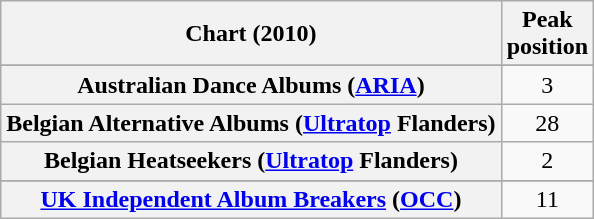<table class="wikitable sortable plainrowheaders" style="text-align:center">
<tr>
<th scope="col">Chart (2010)</th>
<th scope="col">Peak<br>position</th>
</tr>
<tr>
</tr>
<tr>
<th scope="row">Australian Dance Albums (<a href='#'>ARIA</a>)</th>
<td>3</td>
</tr>
<tr>
<th scope="row">Belgian Alternative Albums (<a href='#'>Ultratop</a> Flanders)</th>
<td>28</td>
</tr>
<tr>
<th scope="row">Belgian Heatseekers (<a href='#'>Ultratop</a> Flanders)</th>
<td>2</td>
</tr>
<tr>
</tr>
<tr>
</tr>
<tr>
<th scope="row"><a href='#'>UK Independent Album Breakers</a> (<a href='#'>OCC</a>)</th>
<td>11</td>
</tr>
</table>
